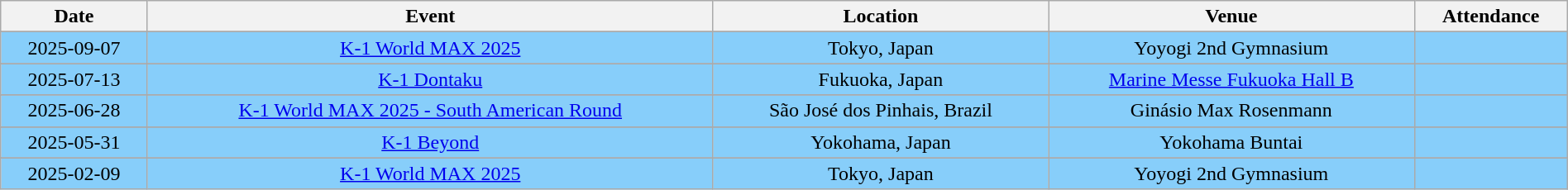<table class="wikitable" style="width:100%; text-align:center">
<tr>
<th>Date</th>
<th>Event</th>
<th>Location</th>
<th>Venue</th>
<th>Attendance</th>
</tr>
<tr>
</tr>
<tr style="background:#87CEFA">
<td>2025-09-07</td>
<td><a href='#'>K-1 World MAX 2025</a></td>
<td> Tokyo, Japan</td>
<td>Yoyogi 2nd Gymnasium</td>
<td></td>
</tr>
<tr>
</tr>
<tr style="background:#87CEFA">
<td>2025-07-13</td>
<td><a href='#'>K-1 Dontaku</a></td>
<td> Fukuoka, Japan</td>
<td><a href='#'>Marine Messe Fukuoka Hall B</a></td>
<td></td>
</tr>
<tr>
</tr>
<tr style="background:#87CEFA">
<td>2025-06-28</td>
<td><a href='#'>K-1 World MAX 2025 - South American Round</a></td>
<td> São José dos Pinhais, Brazil</td>
<td>Ginásio Max Rosenmann</td>
<td></td>
</tr>
<tr>
</tr>
<tr style="background:#87CEFA">
<td>2025-05-31</td>
<td><a href='#'>K-1 Beyond</a></td>
<td> Yokohama, Japan</td>
<td>Yokohama Buntai</td>
<td></td>
</tr>
<tr>
</tr>
<tr style="background:#87CEFA">
<td>2025-02-09</td>
<td><a href='#'>K-1 World MAX 2025</a></td>
<td> Tokyo, Japan</td>
<td>Yoyogi 2nd Gymnasium</td>
<td></td>
</tr>
</table>
